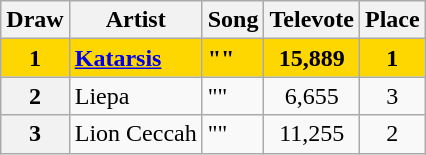<table class="sortable wikitable plainrowheaders" style="margin: 1em auto 1em auto; text-align:center;">
<tr>
<th>Draw</th>
<th>Artist</th>
<th>Song</th>
<th>Televote</th>
<th>Place</th>
</tr>
<tr style="background:gold; font-weight:bold;">
<th scope="row" style="text-align:center; background:gold; font-weight:bold;">1</th>
<td align="left"><a href='#'>Katarsis</a></td>
<td align="left">""</td>
<td>15,889</td>
<td>1</td>
</tr>
<tr>
<th scope="row" style="text-align:center;">2</th>
<td align="left">Liepa</td>
<td align="left">""</td>
<td>6,655</td>
<td>3</td>
</tr>
<tr>
<th scope="row" style="text-align:center;">3</th>
<td align="left">Lion Ceccah</td>
<td align="left">""</td>
<td>11,255</td>
<td>2</td>
</tr>
</table>
